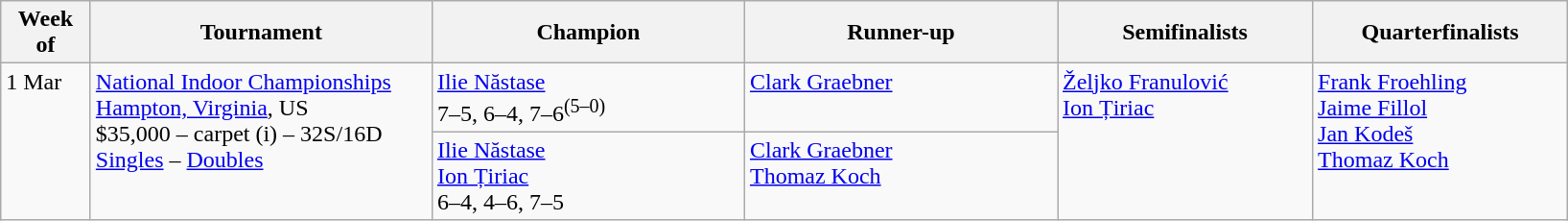<table class="wikitable">
<tr>
<th style="width:55px;">Week of</th>
<th style="width:230px;">Tournament</th>
<th style="width:210px;">Champion</th>
<th style="width:210px;">Runner-up</th>
<th style="width:170px;">Semifinalists</th>
<th style="width:170px;">Quarterfinalists</th>
</tr>
<tr valign=top>
<td rowspan=2>1 Mar</td>
<td rowspan=2><a href='#'>National Indoor Championships</a> <br> <a href='#'>Hampton, Virginia</a>, US <br> $35,000 – carpet (i) – 32S/16D <br> <a href='#'>Singles</a> – <a href='#'>Doubles</a></td>
<td> <a href='#'>Ilie Năstase</a> <br> 7–5, 6–4, 7–6<sup>(5–0)</sup></td>
<td> <a href='#'>Clark Graebner</a></td>
<td rowspan=2> <a href='#'>Željko Franulović</a> <br>  <a href='#'>Ion Țiriac</a></td>
<td rowspan=2> <a href='#'>Frank Froehling</a> <br>  <a href='#'>Jaime Fillol</a> <br>  <a href='#'>Jan Kodeš</a> <br>  <a href='#'>Thomaz Koch</a></td>
</tr>
<tr valign=top>
<td> <a href='#'>Ilie Năstase</a> <br>  <a href='#'>Ion Țiriac</a> <br> 6–4, 4–6, 7–5</td>
<td> <a href='#'>Clark Graebner</a> <br>  <a href='#'>Thomaz Koch</a></td>
</tr>
</table>
